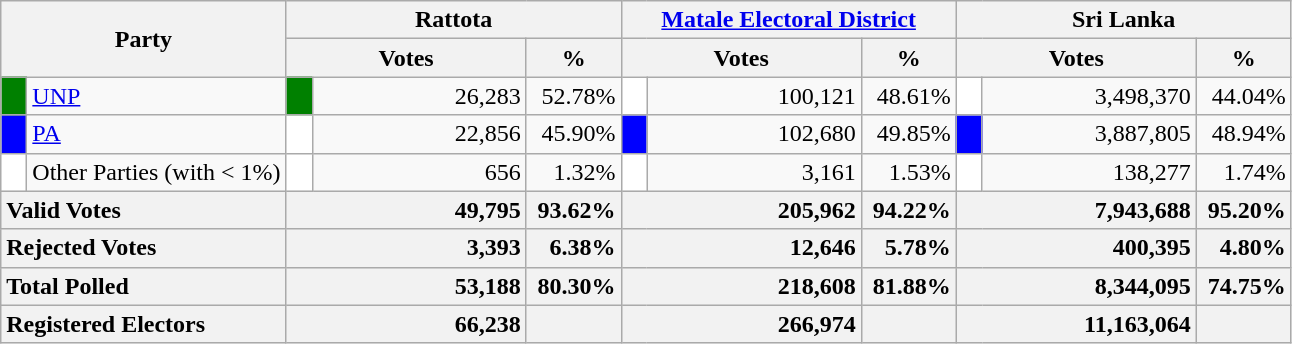<table class="wikitable">
<tr>
<th colspan="2" width="144px"rowspan="2">Party</th>
<th colspan="3" width="216px">Rattota</th>
<th colspan="3" width="216px"><a href='#'>Matale Electoral District</a></th>
<th colspan="3" width="216px">Sri Lanka</th>
</tr>
<tr>
<th colspan="2" width="144px">Votes</th>
<th>%</th>
<th colspan="2" width="144px">Votes</th>
<th>%</th>
<th colspan="2" width="144px">Votes</th>
<th>%</th>
</tr>
<tr>
<td style="background-color:green;" width="10px"></td>
<td style="text-align:left;"><a href='#'>UNP</a></td>
<td style="background-color:green;" width="10px"></td>
<td style="text-align:right;">26,283</td>
<td style="text-align:right;">52.78%</td>
<td style="background-color:white;" width="10px"></td>
<td style="text-align:right;">100,121</td>
<td style="text-align:right;">48.61%</td>
<td style="background-color:white;" width="10px"></td>
<td style="text-align:right;">3,498,370</td>
<td style="text-align:right;">44.04%</td>
</tr>
<tr>
<td style="background-color:blue;" width="10px"></td>
<td style="text-align:left;"><a href='#'>PA</a></td>
<td style="background-color:white;" width="10px"></td>
<td style="text-align:right;">22,856</td>
<td style="text-align:right;">45.90%</td>
<td style="background-color:blue;" width="10px"></td>
<td style="text-align:right;">102,680</td>
<td style="text-align:right;">49.85%</td>
<td style="background-color:blue;" width="10px"></td>
<td style="text-align:right;">3,887,805</td>
<td style="text-align:right;">48.94%</td>
</tr>
<tr>
<td style="background-color:white;" width="10px"></td>
<td style="text-align:left;">Other Parties (with < 1%)</td>
<td style="background-color:white;" width="10px"></td>
<td style="text-align:right;">656</td>
<td style="text-align:right;">1.32%</td>
<td style="background-color:white;" width="10px"></td>
<td style="text-align:right;">3,161</td>
<td style="text-align:right;">1.53%</td>
<td style="background-color:white;" width="10px"></td>
<td style="text-align:right;">138,277</td>
<td style="text-align:right;">1.74%</td>
</tr>
<tr>
<th colspan="2" width="144px"style="text-align:left;">Valid Votes</th>
<th style="text-align:right;"colspan="2" width="144px">49,795</th>
<th style="text-align:right;">93.62%</th>
<th style="text-align:right;"colspan="2" width="144px">205,962</th>
<th style="text-align:right;">94.22%</th>
<th style="text-align:right;"colspan="2" width="144px">7,943,688</th>
<th style="text-align:right;">95.20%</th>
</tr>
<tr>
<th colspan="2" width="144px"style="text-align:left;">Rejected Votes</th>
<th style="text-align:right;"colspan="2" width="144px">3,393</th>
<th style="text-align:right;">6.38%</th>
<th style="text-align:right;"colspan="2" width="144px">12,646</th>
<th style="text-align:right;">5.78%</th>
<th style="text-align:right;"colspan="2" width="144px">400,395</th>
<th style="text-align:right;">4.80%</th>
</tr>
<tr>
<th colspan="2" width="144px"style="text-align:left;">Total Polled</th>
<th style="text-align:right;"colspan="2" width="144px">53,188</th>
<th style="text-align:right;">80.30%</th>
<th style="text-align:right;"colspan="2" width="144px">218,608</th>
<th style="text-align:right;">81.88%</th>
<th style="text-align:right;"colspan="2" width="144px">8,344,095</th>
<th style="text-align:right;">74.75%</th>
</tr>
<tr>
<th colspan="2" width="144px"style="text-align:left;">Registered Electors</th>
<th style="text-align:right;"colspan="2" width="144px">66,238</th>
<th></th>
<th style="text-align:right;"colspan="2" width="144px">266,974</th>
<th></th>
<th style="text-align:right;"colspan="2" width="144px">11,163,064</th>
<th></th>
</tr>
</table>
